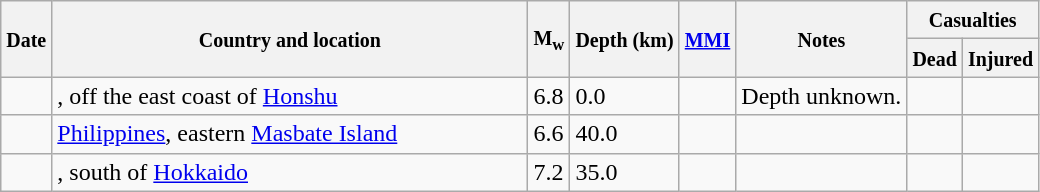<table class="wikitable sortable sort-under" style="border:1px black; margin-left:1em;">
<tr>
<th rowspan="2"><small>Date</small></th>
<th rowspan="2" style="width: 310px"><small>Country and location</small></th>
<th rowspan="2"><small>M<sub>w</sub></small></th>
<th rowspan="2"><small>Depth (km)</small></th>
<th rowspan="2"><small><a href='#'>MMI</a></small></th>
<th rowspan="2" class="unsortable"><small>Notes</small></th>
<th colspan="2"><small>Casualties</small></th>
</tr>
<tr>
<th><small>Dead</small></th>
<th><small>Injured</small></th>
</tr>
<tr>
<td></td>
<td>, off the east coast of <a href='#'>Honshu</a></td>
<td>6.8</td>
<td>0.0</td>
<td></td>
<td>Depth unknown.</td>
<td></td>
<td></td>
</tr>
<tr>
<td></td>
<td> <a href='#'>Philippines</a>, eastern <a href='#'>Masbate Island</a></td>
<td>6.6</td>
<td>40.0</td>
<td></td>
<td></td>
<td></td>
<td></td>
</tr>
<tr>
<td></td>
<td>, south of <a href='#'>Hokkaido</a></td>
<td>7.2</td>
<td>35.0</td>
<td></td>
<td></td>
<td></td>
<td></td>
</tr>
</table>
